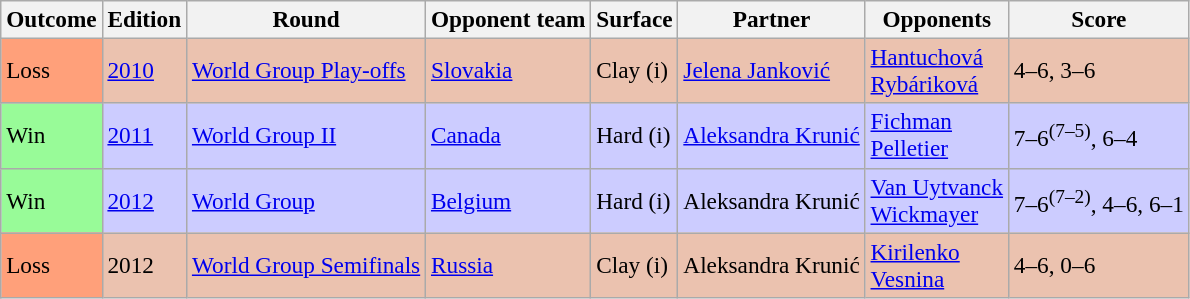<table class="sortable wikitable" style=font-size:97%>
<tr>
<th>Outcome</th>
<th>Edition</th>
<th>Round</th>
<th>Opponent team</th>
<th>Surface</th>
<th>Partner</th>
<th>Opponents</th>
<th>Score</th>
</tr>
<tr style="background:#ebc2af;">
<td bgcolor=FFA07A>Loss</td>
<td><a href='#'>2010</a></td>
<td><a href='#'>World Group Play-offs</a></td>
<td> <a href='#'>Slovakia</a></td>
<td>Clay (i)</td>
<td><a href='#'>Jelena Janković</a></td>
<td><a href='#'>Hantuchová</a> <br> <a href='#'>Rybáriková</a></td>
<td>4–6, 3–6</td>
</tr>
<tr style="background:#ccf;">
<td bgcolor=98FB98>Win</td>
<td><a href='#'>2011</a></td>
<td><a href='#'>World Group II</a></td>
<td> <a href='#'>Canada</a></td>
<td>Hard (i)</td>
<td><a href='#'>Aleksandra Krunić</a></td>
<td><a href='#'>Fichman</a> <br> <a href='#'>Pelletier</a></td>
<td>7–6<sup>(7–5)</sup>, 6–4</td>
</tr>
<tr style="background:#ccf;">
<td bgcolor=98FB98>Win</td>
<td><a href='#'>2012</a></td>
<td><a href='#'>World Group</a></td>
<td> <a href='#'>Belgium</a></td>
<td>Hard (i)</td>
<td>Aleksandra Krunić</td>
<td><a href='#'>Van Uytvanck</a> <br> <a href='#'>Wickmayer</a></td>
<td>7–6<sup>(7–2)</sup>, 4–6, 6–1</td>
</tr>
<tr style="background:#ebc2af;">
<td bgcolor=FFA07A>Loss</td>
<td>2012</td>
<td><a href='#'>World Group Semifinals</a></td>
<td> <a href='#'>Russia</a></td>
<td>Clay (i)</td>
<td>Aleksandra Krunić</td>
<td><a href='#'>Kirilenko</a> <br> <a href='#'>Vesnina</a></td>
<td>4–6, 0–6</td>
</tr>
</table>
